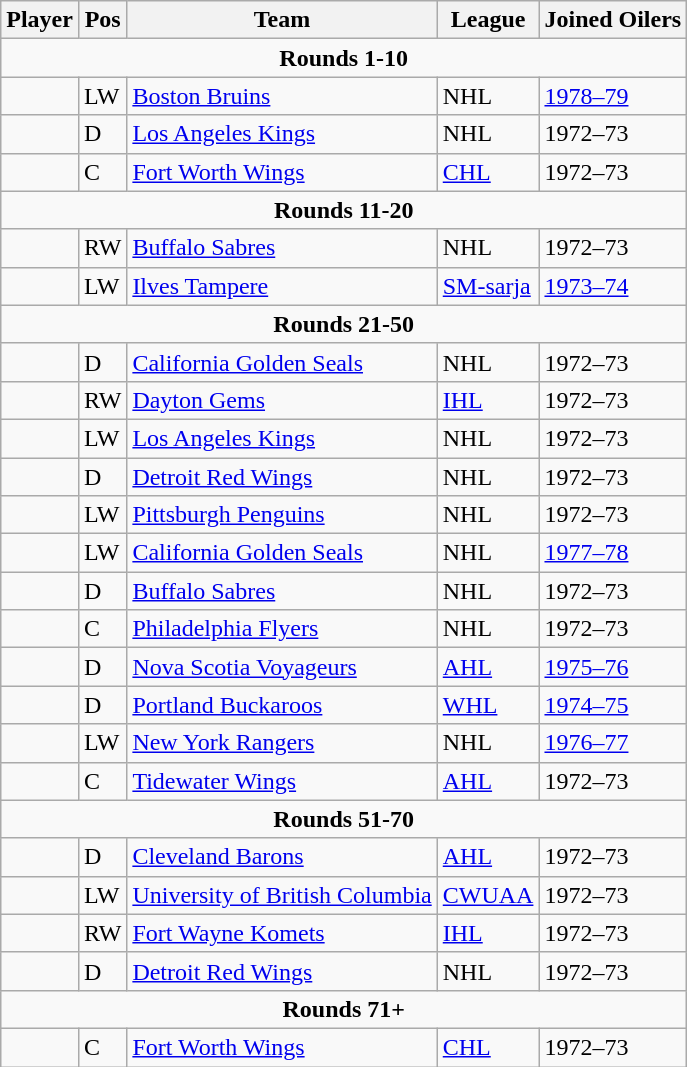<table class="wikitable sortable">
<tr>
<th>Player</th>
<th>Pos</th>
<th>Team</th>
<th>League</th>
<th>Joined Oilers</th>
</tr>
<tr>
<td colspan="10" style="text-align:center;"><strong>Rounds 1-10</strong></td>
</tr>
<tr>
<td></td>
<td>LW</td>
<td><a href='#'>Boston Bruins</a></td>
<td>NHL</td>
<td><a href='#'>1978–79</a></td>
</tr>
<tr>
<td></td>
<td>D</td>
<td><a href='#'>Los Angeles Kings</a></td>
<td>NHL</td>
<td>1972–73</td>
</tr>
<tr>
<td></td>
<td>C</td>
<td><a href='#'>Fort Worth Wings</a></td>
<td><a href='#'>CHL</a></td>
<td>1972–73</td>
</tr>
<tr>
<td colspan="10" style="text-align:center;"><strong>Rounds 11-20</strong></td>
</tr>
<tr>
<td></td>
<td>RW</td>
<td><a href='#'>Buffalo Sabres</a></td>
<td>NHL</td>
<td>1972–73</td>
</tr>
<tr>
<td></td>
<td>LW</td>
<td><a href='#'>Ilves Tampere</a></td>
<td><a href='#'>SM-sarja</a></td>
<td><a href='#'>1973–74</a></td>
</tr>
<tr>
<td colspan="10" style="text-align:center;"><strong>Rounds 21-50</strong></td>
</tr>
<tr>
<td></td>
<td>D</td>
<td><a href='#'>California Golden Seals</a></td>
<td>NHL</td>
<td>1972–73</td>
</tr>
<tr>
<td></td>
<td>RW</td>
<td><a href='#'>Dayton Gems</a></td>
<td><a href='#'>IHL</a></td>
<td>1972–73</td>
</tr>
<tr>
<td></td>
<td>LW</td>
<td><a href='#'>Los Angeles Kings</a></td>
<td>NHL</td>
<td>1972–73</td>
</tr>
<tr>
<td></td>
<td>D</td>
<td><a href='#'>Detroit Red Wings</a></td>
<td>NHL</td>
<td>1972–73</td>
</tr>
<tr>
<td></td>
<td>LW</td>
<td><a href='#'>Pittsburgh Penguins</a></td>
<td>NHL</td>
<td>1972–73</td>
</tr>
<tr>
<td></td>
<td>LW</td>
<td><a href='#'>California Golden Seals</a></td>
<td>NHL</td>
<td><a href='#'>1977–78</a></td>
</tr>
<tr>
<td></td>
<td>D</td>
<td><a href='#'>Buffalo Sabres</a></td>
<td>NHL</td>
<td>1972–73</td>
</tr>
<tr>
<td></td>
<td>C</td>
<td><a href='#'>Philadelphia Flyers</a></td>
<td>NHL</td>
<td>1972–73</td>
</tr>
<tr>
<td></td>
<td>D</td>
<td><a href='#'>Nova Scotia Voyageurs</a></td>
<td><a href='#'>AHL</a></td>
<td><a href='#'>1975–76</a></td>
</tr>
<tr>
<td></td>
<td>D</td>
<td><a href='#'>Portland Buckaroos</a></td>
<td><a href='#'>WHL</a></td>
<td><a href='#'>1974–75</a></td>
</tr>
<tr>
<td></td>
<td>LW</td>
<td><a href='#'>New York Rangers</a></td>
<td>NHL</td>
<td><a href='#'>1976–77</a></td>
</tr>
<tr>
<td></td>
<td>C</td>
<td><a href='#'>Tidewater Wings</a></td>
<td><a href='#'>AHL</a></td>
<td>1972–73</td>
</tr>
<tr>
<td colspan="10" style="text-align:center;"><strong>Rounds 51-70</strong></td>
</tr>
<tr>
<td></td>
<td>D</td>
<td><a href='#'>Cleveland Barons</a></td>
<td><a href='#'>AHL</a></td>
<td>1972–73</td>
</tr>
<tr>
<td></td>
<td>LW</td>
<td><a href='#'>University of British Columbia</a></td>
<td><a href='#'>CWUAA</a></td>
<td>1972–73</td>
</tr>
<tr>
<td></td>
<td>RW</td>
<td><a href='#'>Fort Wayne Komets</a></td>
<td><a href='#'>IHL</a></td>
<td>1972–73</td>
</tr>
<tr>
<td></td>
<td>D</td>
<td><a href='#'>Detroit Red Wings</a></td>
<td>NHL</td>
<td>1972–73</td>
</tr>
<tr>
<td colspan="10" style="text-align:center;"><strong>Rounds 71+</strong></td>
</tr>
<tr>
<td></td>
<td>C</td>
<td><a href='#'>Fort Worth Wings</a></td>
<td><a href='#'>CHL</a></td>
<td>1972–73</td>
</tr>
</table>
